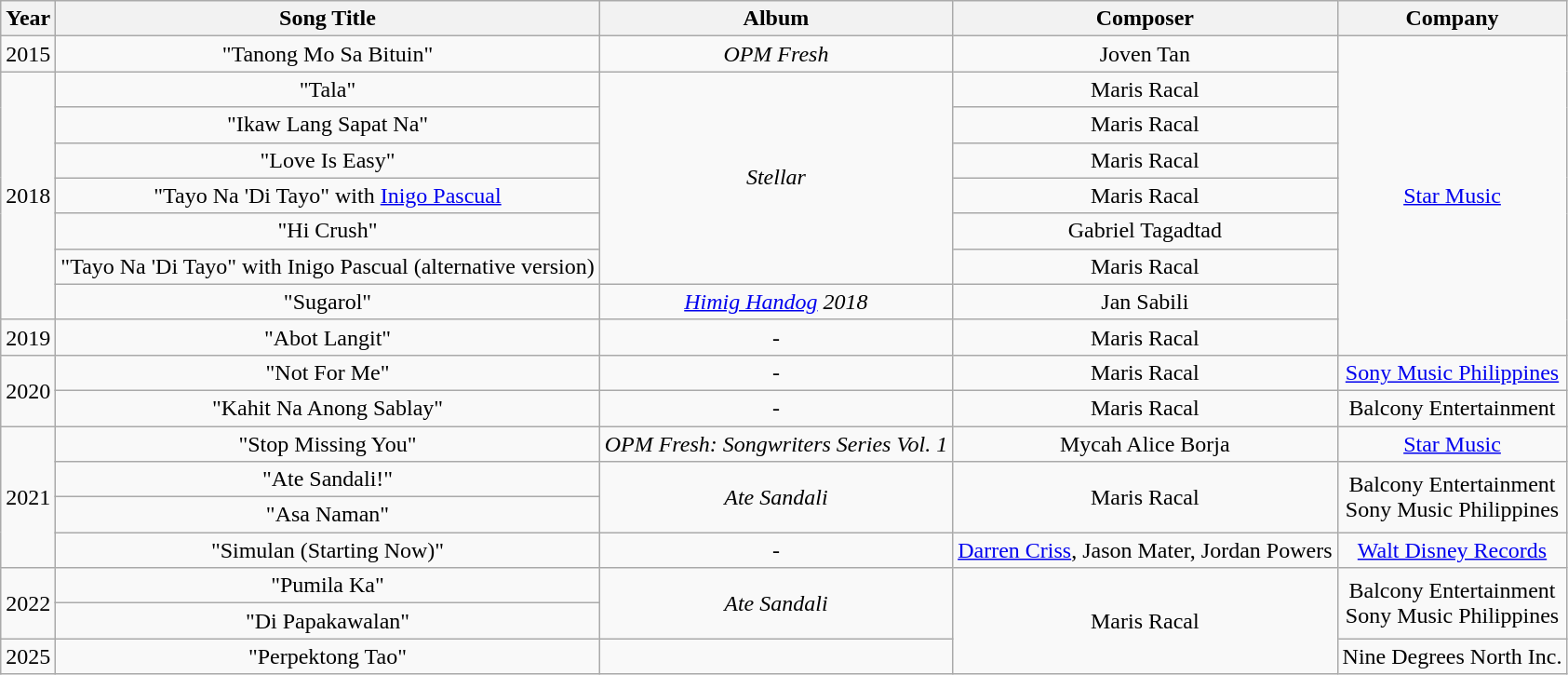<table class="wikitable" style="text-align:center">
<tr>
<th>Year</th>
<th>Song Title</th>
<th>Album</th>
<th>Composer</th>
<th>Company</th>
</tr>
<tr>
<td>2015</td>
<td>"Tanong Mo Sa Bituin"</td>
<td><em>OPM Fresh</em></td>
<td>Joven Tan</td>
<td rowspan="9"><a href='#'>Star Music</a></td>
</tr>
<tr>
<td rowspan="7">2018</td>
<td>"Tala"</td>
<td rowspan="6"><em>Stellar</em></td>
<td>Maris Racal</td>
</tr>
<tr>
<td>"Ikaw Lang Sapat Na"</td>
<td>Maris Racal</td>
</tr>
<tr>
<td>"Love Is Easy"</td>
<td>Maris Racal</td>
</tr>
<tr>
<td>"Tayo Na 'Di Tayo" with <a href='#'>Inigo Pascual</a></td>
<td>Maris Racal</td>
</tr>
<tr>
<td>"Hi Crush"</td>
<td>Gabriel Tagadtad</td>
</tr>
<tr>
<td>"Tayo Na 'Di Tayo" with Inigo Pascual (alternative version)</td>
<td>Maris Racal</td>
</tr>
<tr>
<td>"Sugarol"</td>
<td><em><a href='#'>Himig Handog</a> 2018</em></td>
<td>Jan Sabili</td>
</tr>
<tr>
<td rowspan="1">2019</td>
<td>"Abot Langit"</td>
<td>-</td>
<td>Maris Racal</td>
</tr>
<tr>
<td rowspan="2">2020</td>
<td>"Not For Me"</td>
<td>-</td>
<td>Maris Racal</td>
<td><a href='#'>Sony Music Philippines</a></td>
</tr>
<tr>
<td>"Kahit Na Anong Sablay"</td>
<td>-</td>
<td>Maris Racal</td>
<td>Balcony Entertainment</td>
</tr>
<tr>
<td rowspan="4">2021</td>
<td>"Stop Missing You"</td>
<td><em>OPM Fresh: Songwriters Series Vol. 1</em></td>
<td>Mycah Alice Borja</td>
<td><a href='#'>Star Music</a></td>
</tr>
<tr>
<td>"Ate Sandali!"</td>
<td rowspan="2"><em>Ate Sandali</em></td>
<td rowspan="2">Maris Racal</td>
<td rowspan="2">Balcony Entertainment<br>Sony Music Philippines</td>
</tr>
<tr>
<td>"Asa Naman"</td>
</tr>
<tr>
<td>"Simulan (Starting Now)"</td>
<td>-</td>
<td><a href='#'>Darren Criss</a>, Jason Mater, Jordan Powers</td>
<td><a href='#'>Walt Disney Records</a></td>
</tr>
<tr>
<td rowspan="2">2022</td>
<td>"Pumila Ka"</td>
<td rowspan="2"><em>Ate Sandali</em></td>
<td rowspan="3">Maris Racal</td>
<td rowspan="2">Balcony Entertainment<br>Sony Music Philippines</td>
</tr>
<tr>
<td>"Di Papakawalan"</td>
</tr>
<tr>
<td>2025</td>
<td>"Perpektong Tao"</td>
<td></td>
<td>Nine Degrees North Inc.</td>
</tr>
</table>
